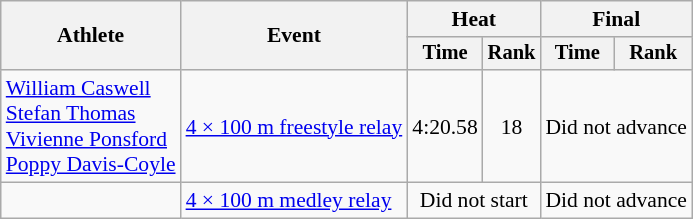<table class=wikitable style=font-size:90%>
<tr>
<th rowspan=2>Athlete</th>
<th rowspan=2>Event</th>
<th colspan=2>Heat</th>
<th colspan=2>Final</th>
</tr>
<tr style=font-size:95%>
<th>Time</th>
<th>Rank</th>
<th>Time</th>
<th>Rank</th>
</tr>
<tr align=center>
<td align=left><a href='#'>William Caswell</a><br><a href='#'>Stefan Thomas</a><br><a href='#'>Vivienne Ponsford</a><br><a href='#'>Poppy Davis-Coyle</a></td>
<td align=left><a href='#'>4 × 100 m freestyle relay</a></td>
<td>4:20.58</td>
<td>18</td>
<td colspan=2>Did not advance</td>
</tr>
<tr align=center>
<td align=left></td>
<td align=left><a href='#'>4 × 100 m medley relay</a></td>
<td colspan=2>Did not start</td>
<td colspan=2>Did not advance</td>
</tr>
</table>
